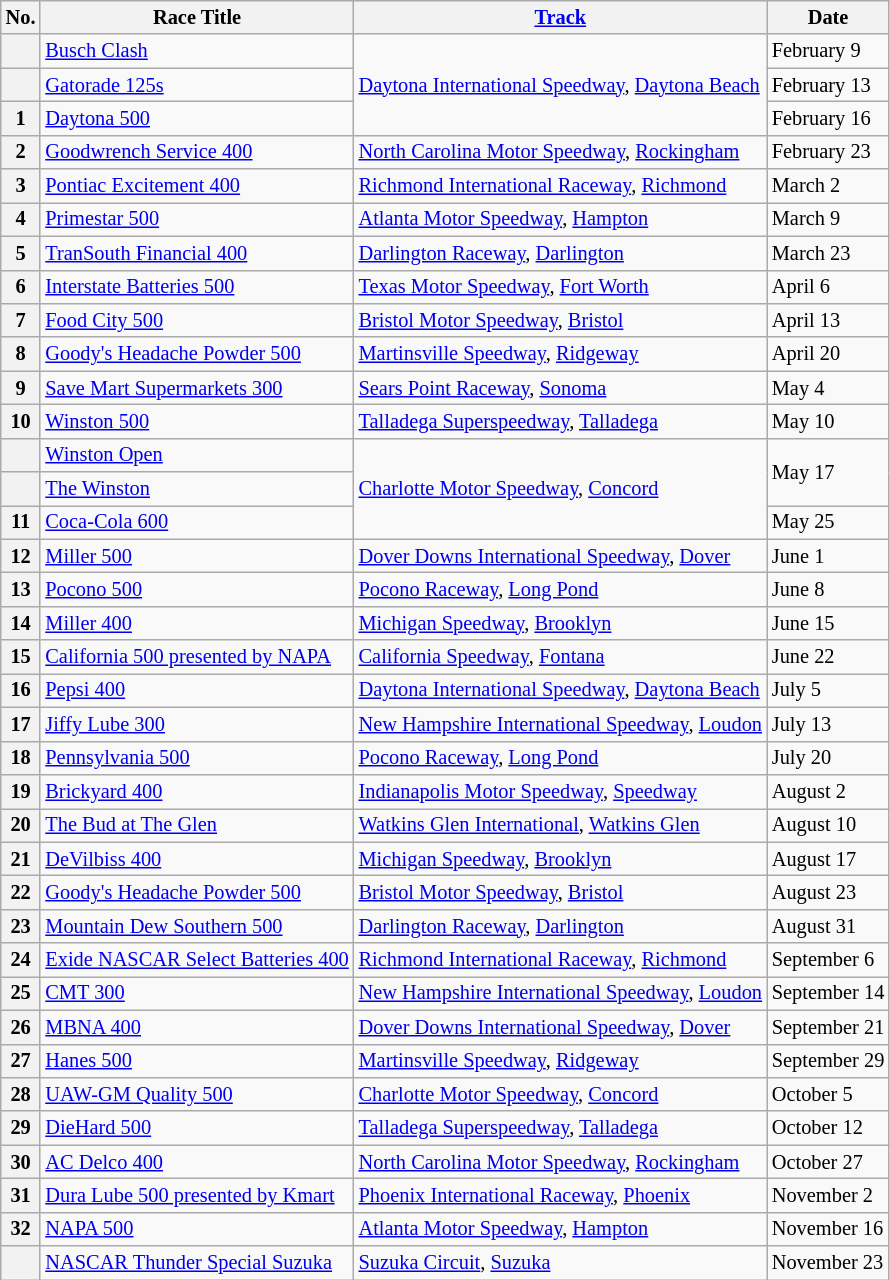<table class="wikitable" style="font-size:85%;">
<tr>
<th>No.</th>
<th>Race Title</th>
<th><a href='#'>Track</a></th>
<th>Date</th>
</tr>
<tr>
<th></th>
<td><a href='#'>Busch Clash</a></td>
<td rowspan=3><a href='#'>Daytona International Speedway</a>, <a href='#'>Daytona Beach</a></td>
<td>February 9</td>
</tr>
<tr>
<th></th>
<td><a href='#'>Gatorade 125s</a></td>
<td>February 13</td>
</tr>
<tr>
<th>1</th>
<td><a href='#'>Daytona 500</a></td>
<td>February 16</td>
</tr>
<tr>
<th>2</th>
<td><a href='#'>Goodwrench Service 400</a></td>
<td><a href='#'>North Carolina Motor Speedway</a>, <a href='#'>Rockingham</a></td>
<td>February 23</td>
</tr>
<tr>
<th>3</th>
<td><a href='#'>Pontiac Excitement 400</a></td>
<td><a href='#'>Richmond International Raceway</a>, <a href='#'>Richmond</a></td>
<td>March 2</td>
</tr>
<tr>
<th>4</th>
<td><a href='#'>Primestar 500</a></td>
<td><a href='#'>Atlanta Motor Speedway</a>, <a href='#'>Hampton</a></td>
<td>March 9</td>
</tr>
<tr>
<th>5</th>
<td><a href='#'>TranSouth Financial 400</a></td>
<td><a href='#'>Darlington Raceway</a>, <a href='#'>Darlington</a></td>
<td>March 23</td>
</tr>
<tr>
<th>6</th>
<td><a href='#'>Interstate Batteries 500</a></td>
<td><a href='#'>Texas Motor Speedway</a>, <a href='#'>Fort Worth</a></td>
<td>April 6</td>
</tr>
<tr>
<th>7</th>
<td><a href='#'>Food City 500</a></td>
<td><a href='#'>Bristol Motor Speedway</a>, <a href='#'>Bristol</a></td>
<td>April 13</td>
</tr>
<tr>
<th>8</th>
<td><a href='#'>Goody's Headache Powder 500</a></td>
<td><a href='#'>Martinsville Speedway</a>, <a href='#'>Ridgeway</a></td>
<td>April 20</td>
</tr>
<tr>
<th>9</th>
<td><a href='#'>Save Mart Supermarkets 300</a></td>
<td><a href='#'>Sears Point Raceway</a>, <a href='#'>Sonoma</a></td>
<td>May 4</td>
</tr>
<tr>
<th>10</th>
<td><a href='#'>Winston 500</a></td>
<td><a href='#'>Talladega Superspeedway</a>, <a href='#'>Talladega</a></td>
<td>May 10</td>
</tr>
<tr>
<th></th>
<td><a href='#'>Winston Open</a></td>
<td rowspan=3><a href='#'>Charlotte Motor Speedway</a>, <a href='#'>Concord</a></td>
<td rowspan=2>May 17</td>
</tr>
<tr>
<th></th>
<td><a href='#'>The Winston</a></td>
</tr>
<tr>
<th>11</th>
<td><a href='#'>Coca-Cola 600</a></td>
<td>May 25</td>
</tr>
<tr>
<th>12</th>
<td><a href='#'>Miller 500</a></td>
<td><a href='#'>Dover Downs International Speedway</a>, <a href='#'>Dover</a></td>
<td>June 1</td>
</tr>
<tr>
<th>13</th>
<td><a href='#'>Pocono 500</a></td>
<td><a href='#'>Pocono Raceway</a>, <a href='#'>Long Pond</a></td>
<td>June 8</td>
</tr>
<tr>
<th>14</th>
<td><a href='#'>Miller 400</a></td>
<td><a href='#'>Michigan Speedway</a>, <a href='#'>Brooklyn</a></td>
<td>June 15</td>
</tr>
<tr>
<th>15</th>
<td><a href='#'>California 500 presented by NAPA</a></td>
<td><a href='#'>California Speedway</a>, <a href='#'>Fontana</a></td>
<td>June 22</td>
</tr>
<tr>
<th>16</th>
<td><a href='#'>Pepsi 400</a></td>
<td><a href='#'>Daytona International Speedway</a>, <a href='#'>Daytona Beach</a></td>
<td>July 5</td>
</tr>
<tr>
<th>17</th>
<td><a href='#'>Jiffy Lube 300</a></td>
<td><a href='#'>New Hampshire International Speedway</a>, <a href='#'>Loudon</a></td>
<td>July 13</td>
</tr>
<tr>
<th>18</th>
<td><a href='#'>Pennsylvania 500</a></td>
<td><a href='#'>Pocono Raceway</a>, <a href='#'>Long Pond</a></td>
<td>July 20</td>
</tr>
<tr>
<th>19</th>
<td><a href='#'>Brickyard 400</a></td>
<td><a href='#'>Indianapolis Motor Speedway</a>, <a href='#'>Speedway</a></td>
<td>August 2</td>
</tr>
<tr>
<th>20</th>
<td><a href='#'>The Bud at The Glen</a></td>
<td><a href='#'>Watkins Glen International</a>, <a href='#'>Watkins Glen</a></td>
<td>August 10</td>
</tr>
<tr>
<th>21</th>
<td><a href='#'>DeVilbiss 400</a></td>
<td><a href='#'>Michigan Speedway</a>, <a href='#'>Brooklyn</a></td>
<td>August 17</td>
</tr>
<tr>
<th>22</th>
<td><a href='#'>Goody's Headache Powder 500</a></td>
<td><a href='#'>Bristol Motor Speedway</a>, <a href='#'>Bristol</a></td>
<td>August 23</td>
</tr>
<tr>
<th>23</th>
<td><a href='#'>Mountain Dew Southern 500</a></td>
<td><a href='#'>Darlington Raceway</a>, <a href='#'>Darlington</a></td>
<td>August 31</td>
</tr>
<tr>
<th>24</th>
<td><a href='#'>Exide NASCAR Select Batteries 400</a></td>
<td><a href='#'>Richmond International Raceway</a>, <a href='#'>Richmond</a></td>
<td>September 6</td>
</tr>
<tr>
<th>25</th>
<td><a href='#'>CMT 300</a></td>
<td><a href='#'>New Hampshire International Speedway</a>, <a href='#'>Loudon</a></td>
<td>September 14</td>
</tr>
<tr>
<th>26</th>
<td><a href='#'>MBNA 400</a></td>
<td><a href='#'>Dover Downs International Speedway</a>, <a href='#'>Dover</a></td>
<td>September 21</td>
</tr>
<tr>
<th>27</th>
<td><a href='#'>Hanes 500</a></td>
<td><a href='#'>Martinsville Speedway</a>, <a href='#'>Ridgeway</a></td>
<td>September 29</td>
</tr>
<tr>
<th>28</th>
<td><a href='#'>UAW-GM Quality 500</a></td>
<td><a href='#'>Charlotte Motor Speedway</a>, <a href='#'>Concord</a></td>
<td>October 5</td>
</tr>
<tr>
<th>29</th>
<td><a href='#'>DieHard 500</a></td>
<td><a href='#'>Talladega Superspeedway</a>, <a href='#'>Talladega</a></td>
<td>October 12</td>
</tr>
<tr>
<th>30</th>
<td><a href='#'>AC Delco 400</a></td>
<td><a href='#'>North Carolina Motor Speedway</a>, <a href='#'>Rockingham</a></td>
<td>October 27</td>
</tr>
<tr>
<th>31</th>
<td><a href='#'>Dura Lube 500 presented by Kmart</a></td>
<td><a href='#'>Phoenix International Raceway</a>, <a href='#'>Phoenix</a></td>
<td>November 2</td>
</tr>
<tr>
<th>32</th>
<td><a href='#'>NAPA 500</a></td>
<td><a href='#'>Atlanta Motor Speedway</a>, <a href='#'>Hampton</a></td>
<td>November 16</td>
</tr>
<tr>
<th></th>
<td><a href='#'>NASCAR Thunder Special Suzuka</a></td>
<td><a href='#'>Suzuka Circuit</a>, <a href='#'>Suzuka</a></td>
<td>November 23</td>
</tr>
</table>
